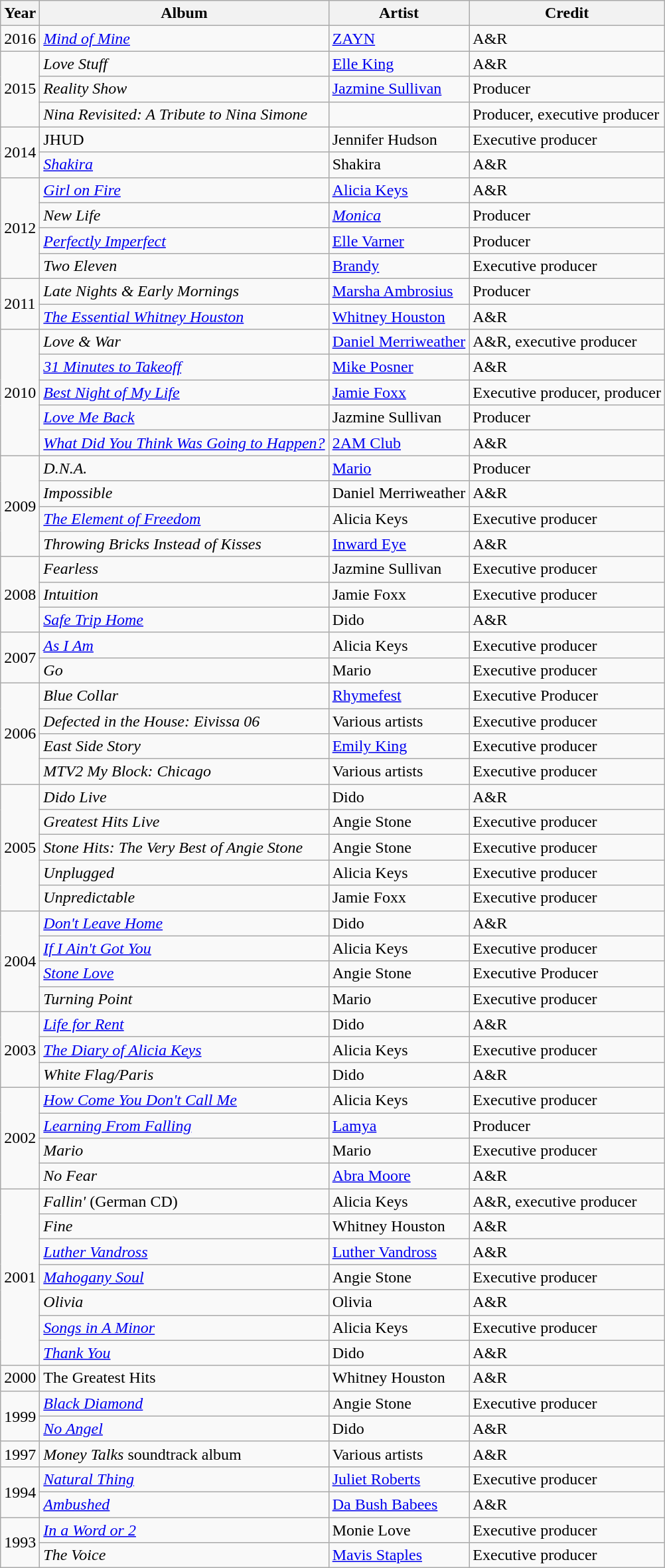<table class="wikitable sortable">
<tr>
<th>Year</th>
<th>Album</th>
<th>Artist</th>
<th>Credit</th>
</tr>
<tr>
<td>2016</td>
<td><em><a href='#'>Mind of Mine</a></em></td>
<td><a href='#'>ZAYN</a></td>
<td>A&R</td>
</tr>
<tr>
<td rowspan="3">2015</td>
<td><em>Love Stuff</em></td>
<td><a href='#'>Elle King</a></td>
<td>A&R</td>
</tr>
<tr>
<td><em>Reality Show</em></td>
<td><a href='#'>Jazmine Sullivan</a></td>
<td>Producer</td>
</tr>
<tr>
<td><em>Nina Revisited: A Tribute to Nina Simone</em></td>
<td></td>
<td>Producer, executive producer</td>
</tr>
<tr>
<td rowspan="2">2014</td>
<td>JHUD</td>
<td>Jennifer Hudson</td>
<td>Executive producer</td>
</tr>
<tr>
<td><em><a href='#'>Shakira</a></em></td>
<td>Shakira</td>
<td>A&R</td>
</tr>
<tr>
<td rowspan="4">2012</td>
<td><em><a href='#'>Girl on Fire</a></em></td>
<td><a href='#'>Alicia Keys</a></td>
<td>A&R</td>
</tr>
<tr>
<td><em>New Life</em></td>
<td><em><a href='#'>Monica</a></em></td>
<td>Producer</td>
</tr>
<tr>
<td><em><a href='#'>Perfectly Imperfect</a></em></td>
<td><a href='#'>Elle Varner</a></td>
<td>Producer</td>
</tr>
<tr>
<td><em>Two Eleven</em></td>
<td><a href='#'>Brandy</a></td>
<td>Executive producer</td>
</tr>
<tr>
<td rowspan="2">2011</td>
<td><em>Late Nights & Early Mornings</em></td>
<td><a href='#'>Marsha Ambrosius</a></td>
<td>Producer</td>
</tr>
<tr>
<td><em><a href='#'>The Essential Whitney Houston</a></em></td>
<td><a href='#'>Whitney Houston</a></td>
<td>A&R</td>
</tr>
<tr>
<td rowspan="5">2010</td>
<td><em>Love & War</em></td>
<td><a href='#'>Daniel Merriweather</a></td>
<td>A&R, executive producer</td>
</tr>
<tr>
<td><em><a href='#'>31 Minutes to Takeoff</a></em></td>
<td><a href='#'>Mike Posner</a></td>
<td>A&R</td>
</tr>
<tr>
<td><em><a href='#'>Best Night of My Life</a></em></td>
<td><a href='#'>Jamie Foxx</a></td>
<td>Executive producer, producer</td>
</tr>
<tr>
<td><em><a href='#'>Love Me Back</a></em></td>
<td>Jazmine Sullivan</td>
<td>Producer</td>
</tr>
<tr>
<td><em><a href='#'>What Did You Think Was Going to Happen?</a></em></td>
<td><a href='#'>2AM Club</a></td>
<td>A&R</td>
</tr>
<tr>
<td rowspan="4">2009</td>
<td><em>D.N.A.</em></td>
<td><a href='#'>Mario</a></td>
<td>Producer</td>
</tr>
<tr>
<td><em>Impossible</em></td>
<td>Daniel Merriweather</td>
<td>A&R</td>
</tr>
<tr>
<td><em><a href='#'>The Element of Freedom</a></em></td>
<td>Alicia Keys</td>
<td>Executive producer</td>
</tr>
<tr>
<td><em>Throwing Bricks Instead of Kisses</em></td>
<td><a href='#'>Inward Eye</a></td>
<td>A&R</td>
</tr>
<tr>
<td rowspan="3">2008</td>
<td><em>Fearless</em></td>
<td>Jazmine Sullivan</td>
<td>Executive producer</td>
</tr>
<tr>
<td><em>Intuition</em></td>
<td>Jamie Foxx</td>
<td>Executive producer</td>
</tr>
<tr>
<td><em><a href='#'>Safe Trip Home</a></em></td>
<td>Dido</td>
<td>A&R</td>
</tr>
<tr>
<td rowspan="2">2007</td>
<td><em><a href='#'>As I Am</a></em></td>
<td>Alicia Keys</td>
<td>Executive producer</td>
</tr>
<tr>
<td><em>Go</em></td>
<td>Mario</td>
<td>Executive producer</td>
</tr>
<tr>
<td rowspan="4">2006</td>
<td><em>Blue Collar</em></td>
<td><a href='#'>Rhymefest</a></td>
<td>Executive Producer</td>
</tr>
<tr>
<td><em>Defected in the House: Eivissa 06</em></td>
<td>Various artists</td>
<td>Executive producer</td>
</tr>
<tr>
<td><em>East Side Story</em></td>
<td><a href='#'>Emily King</a></td>
<td>Executive producer</td>
</tr>
<tr>
<td><em>MTV2 My Block: Chicago</em></td>
<td>Various artists</td>
<td>Executive producer</td>
</tr>
<tr>
<td rowspan="5">2005</td>
<td><em>Dido Live</em></td>
<td>Dido</td>
<td>A&R</td>
</tr>
<tr>
<td><em>Greatest Hits Live</em></td>
<td>Angie Stone</td>
<td>Executive producer</td>
</tr>
<tr>
<td><em>Stone Hits: The Very Best of Angie Stone</em></td>
<td>Angie Stone</td>
<td>Executive producer</td>
</tr>
<tr>
<td><em>Unplugged</em></td>
<td>Alicia Keys</td>
<td>Executive producer</td>
</tr>
<tr>
<td><em>Unpredictable</em></td>
<td>Jamie Foxx</td>
<td>Executive producer</td>
</tr>
<tr>
<td rowspan="4">2004</td>
<td><em><a href='#'>Don't Leave Home</a></em></td>
<td>Dido</td>
<td>A&R</td>
</tr>
<tr>
<td><em><a href='#'>If I Ain't Got You</a></em></td>
<td>Alicia Keys</td>
<td>Executive producer</td>
</tr>
<tr>
<td><em><a href='#'>Stone Love</a></em></td>
<td>Angie Stone</td>
<td>Executive Producer</td>
</tr>
<tr>
<td><em>Turning Point</em></td>
<td>Mario</td>
<td>Executive producer</td>
</tr>
<tr>
<td rowspan="3">2003</td>
<td><em><a href='#'>Life for Rent</a></em></td>
<td>Dido</td>
<td>A&R</td>
</tr>
<tr>
<td><em><a href='#'>The Diary of Alicia Keys</a></em></td>
<td>Alicia Keys</td>
<td>Executive producer</td>
</tr>
<tr>
<td><em>White Flag/Paris</em></td>
<td>Dido</td>
<td>A&R</td>
</tr>
<tr>
<td rowspan="4">2002</td>
<td><em><a href='#'>How Come You Don't Call Me</a></em></td>
<td>Alicia Keys</td>
<td>Executive producer</td>
</tr>
<tr>
<td><em><a href='#'>Learning From Falling</a></em></td>
<td><a href='#'>Lamya</a></td>
<td>Producer</td>
</tr>
<tr>
<td><em>Mario</em></td>
<td>Mario</td>
<td>Executive producer</td>
</tr>
<tr>
<td><em>No Fear</em></td>
<td><a href='#'>Abra Moore</a></td>
<td>A&R</td>
</tr>
<tr>
<td rowspan="7">2001</td>
<td><em>Fallin' </em> (German CD)</td>
<td>Alicia Keys</td>
<td>A&R, executive producer</td>
</tr>
<tr>
<td><em>Fine</em></td>
<td>Whitney Houston</td>
<td>A&R</td>
</tr>
<tr>
<td><em><a href='#'>Luther Vandross</a></em></td>
<td><a href='#'>Luther Vandross</a></td>
<td>A&R</td>
</tr>
<tr>
<td><em><a href='#'>Mahogany Soul</a></em></td>
<td>Angie Stone</td>
<td>Executive producer</td>
</tr>
<tr>
<td><em>Olivia</em></td>
<td>Olivia</td>
<td>A&R</td>
</tr>
<tr>
<td><em><a href='#'>Songs in A Minor</a></em></td>
<td>Alicia Keys</td>
<td>Executive producer</td>
</tr>
<tr>
<td><em><a href='#'>Thank You</a></em></td>
<td>Dido</td>
<td>A&R</td>
</tr>
<tr>
<td>2000</td>
<td>The Greatest Hits</td>
<td>Whitney Houston</td>
<td>A&R</td>
</tr>
<tr>
<td rowspan="2">1999</td>
<td><em><a href='#'>Black Diamond</a></em></td>
<td>Angie Stone</td>
<td>Executive producer</td>
</tr>
<tr>
<td><em><a href='#'>No Angel</a></em></td>
<td>Dido</td>
<td>A&R</td>
</tr>
<tr>
<td>1997</td>
<td><em>Money Talks</em> soundtrack album</td>
<td>Various artists</td>
<td>A&R</td>
</tr>
<tr>
<td rowspan="2">1994</td>
<td><em><a href='#'>Natural Thing</a></em></td>
<td><a href='#'>Juliet Roberts</a></td>
<td>Executive producer</td>
</tr>
<tr>
<td><em><a href='#'>Ambushed</a></em></td>
<td><a href='#'>Da Bush Babees</a></td>
<td>A&R</td>
</tr>
<tr>
<td rowspan="2">1993</td>
<td><em><a href='#'>In a Word or 2</a></em></td>
<td>Monie Love</td>
<td>Executive producer</td>
</tr>
<tr>
<td><em>The Voice</em></td>
<td><a href='#'>Mavis Staples</a></td>
<td>Executive producer</td>
</tr>
</table>
